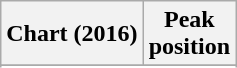<table class="wikitable sortable plainrowheaders">
<tr>
<th scope="col">Chart (2016)</th>
<th scope="col">Peak<br>position</th>
</tr>
<tr>
</tr>
<tr>
</tr>
</table>
